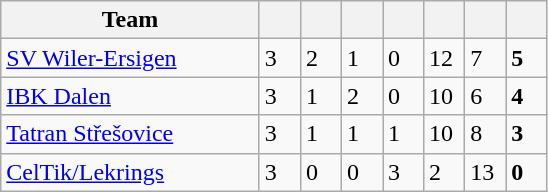<table class="wikitable">
<tr>
<th width=165>Team</th>
<th width=20></th>
<th width=20></th>
<th width=20></th>
<th width=20></th>
<th width=20></th>
<th width=20></th>
<th width=20></th>
</tr>
<tr>
<td style="text-align:left;"><a href='#'>SV Wiler-Ersigen</a></td>
<td>3</td>
<td>2</td>
<td>1</td>
<td>0</td>
<td>12</td>
<td>7</td>
<td><strong>5</strong></td>
</tr>
<tr>
<td style="text-align:left;"><a href='#'>IBK Dalen</a></td>
<td>3</td>
<td>1</td>
<td>2</td>
<td>0</td>
<td>10</td>
<td>6</td>
<td><strong>4</strong></td>
</tr>
<tr>
<td style="text-align:left;"><a href='#'>Tatran Střešovice</a>   </td>
<td>3</td>
<td>1</td>
<td>1</td>
<td>1</td>
<td>10</td>
<td>8</td>
<td><strong>3</strong></td>
</tr>
<tr>
<td style="text-align:left;"><a href='#'>CelTik/Lekrings</a></td>
<td>3</td>
<td>0</td>
<td>0</td>
<td>3</td>
<td>2</td>
<td>13</td>
<td><strong>0</strong></td>
</tr>
</table>
